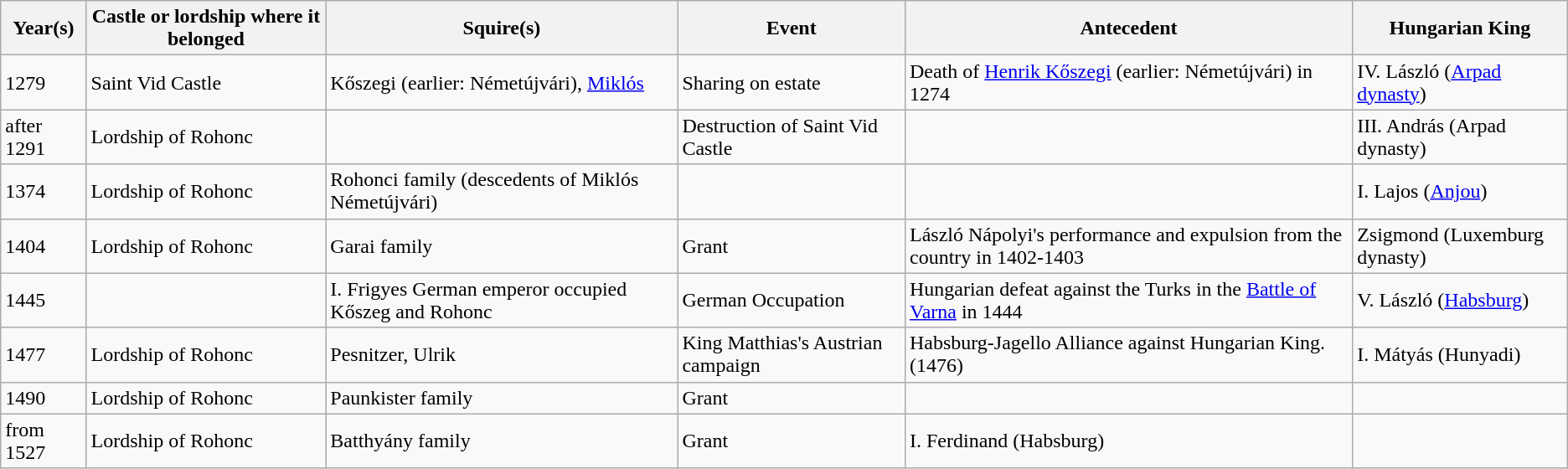<table class="wikitable">
<tr>
<th>Year(s)</th>
<th>Castle or lordship where it belonged</th>
<th>Squire(s)</th>
<th>Event</th>
<th>Antecedent</th>
<th>Hungarian King</th>
</tr>
<tr>
<td>1279</td>
<td>Saint Vid Castle</td>
<td>Kőszegi (earlier: Németújvári), <a href='#'>Miklós</a></td>
<td>Sharing on estate</td>
<td>Death of <a href='#'>Henrik Kőszegi</a> (earlier: Németújvári) in 1274</td>
<td>IV. László (<a href='#'>Arpad dynasty</a>)</td>
</tr>
<tr>
<td>after 1291</td>
<td>Lordship of Rohonc</td>
<td></td>
<td>Destruction of Saint Vid Castle</td>
<td></td>
<td>III. András (Arpad dynasty)</td>
</tr>
<tr>
<td>1374</td>
<td>Lordship of Rohonc</td>
<td>Rohonci family (descedents of Miklós Németújvári)</td>
<td></td>
<td></td>
<td>I. Lajos (<a href='#'>Anjou</a>)</td>
</tr>
<tr>
<td>1404</td>
<td>Lordship of Rohonc</td>
<td>Garai family</td>
<td>Grant</td>
<td>László Nápolyi's performance and expulsion from the country in 1402-1403</td>
<td>Zsigmond (Luxemburg dynasty)</td>
</tr>
<tr>
<td>1445</td>
<td></td>
<td>I. Frigyes German emperor occupied Kőszeg and Rohonc</td>
<td>German Occupation</td>
<td>Hungarian defeat against the Turks in the <a href='#'>Battle of Varna</a> in 1444</td>
<td>V. László (<a href='#'>Habsburg</a>)</td>
</tr>
<tr>
<td>1477</td>
<td>Lordship of Rohonc</td>
<td>Pesnitzer, Ulrik</td>
<td>King Matthias's Austrian campaign</td>
<td>Habsburg-Jagello Alliance against Hungarian King. (1476)</td>
<td>I. Mátyás (Hunyadi)</td>
</tr>
<tr>
<td>1490</td>
<td>Lordship of Rohonc</td>
<td>Paunkister family</td>
<td>Grant</td>
<td></td>
<td></td>
</tr>
<tr>
<td>from 1527</td>
<td>Lordship of Rohonc</td>
<td>Batthyány family</td>
<td>Grant</td>
<td Ferenc Batthyány is on the patron of Ferdinand I.>I. Ferdinand (Habsburg)</td>
</tr>
</table>
